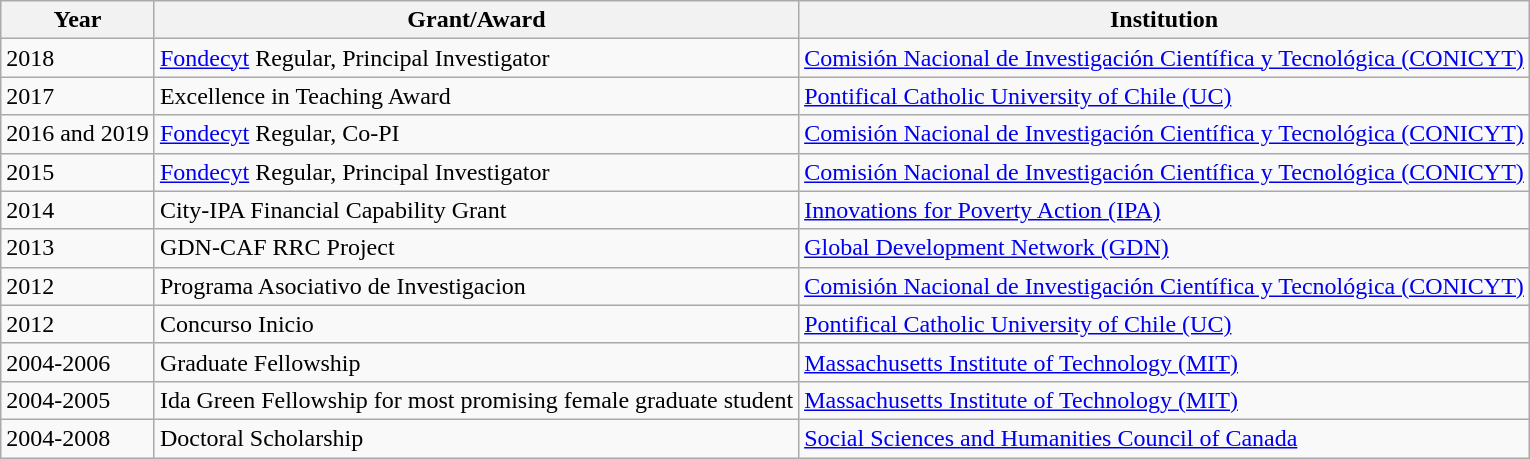<table class="wikitable" style="margin-left: auto; margin-right: auto; border: none;">
<tr>
<th>Year</th>
<th>Grant/Award</th>
<th>Institution</th>
</tr>
<tr>
<td>2018</td>
<td><a href='#'>Fondecyt</a> Regular, Principal Investigator</td>
<td><a href='#'>Comisión Nacional de Investigación Científica y Tecnológica (CONICYT)</a></td>
</tr>
<tr>
<td>2017</td>
<td>Excellence in Teaching Award</td>
<td><a href='#'>Pontifical Catholic University of Chile (UC)</a></td>
</tr>
<tr>
<td>2016 and 2019</td>
<td><a href='#'>Fondecyt</a> Regular, Co-PI</td>
<td><a href='#'>Comisión Nacional de Investigación Científica y Tecnológica (CONICYT)</a></td>
</tr>
<tr>
<td>2015</td>
<td><a href='#'>Fondecyt</a> Regular, Principal Investigator</td>
<td><a href='#'>Comisión Nacional de Investigación Científica y Tecnológica (CONICYT)</a></td>
</tr>
<tr>
<td>2014</td>
<td>City-IPA Financial Capability Grant</td>
<td><a href='#'>Innovations for Poverty Action (IPA)</a></td>
</tr>
<tr>
<td>2013</td>
<td>GDN-CAF RRC Project</td>
<td><a href='#'>Global Development Network (GDN)</a></td>
</tr>
<tr>
<td>2012</td>
<td>Programa Asociativo de Investigacion</td>
<td><a href='#'>Comisión Nacional de Investigación Científica y Tecnológica (CONICYT)</a></td>
</tr>
<tr>
<td>2012</td>
<td>Concurso Inicio</td>
<td><a href='#'>Pontifical Catholic University of Chile (UC)</a></td>
</tr>
<tr>
<td>2004-2006</td>
<td>Graduate Fellowship</td>
<td><a href='#'>Massachusetts Institute of Technology (MIT)</a></td>
</tr>
<tr>
<td>2004-2005</td>
<td>Ida Green Fellowship for most promising female graduate student</td>
<td><a href='#'>Massachusetts Institute of Technology (MIT)</a></td>
</tr>
<tr>
<td>2004-2008</td>
<td>Doctoral Scholarship</td>
<td><a href='#'>Social Sciences and Humanities Council of Canada</a></td>
</tr>
</table>
